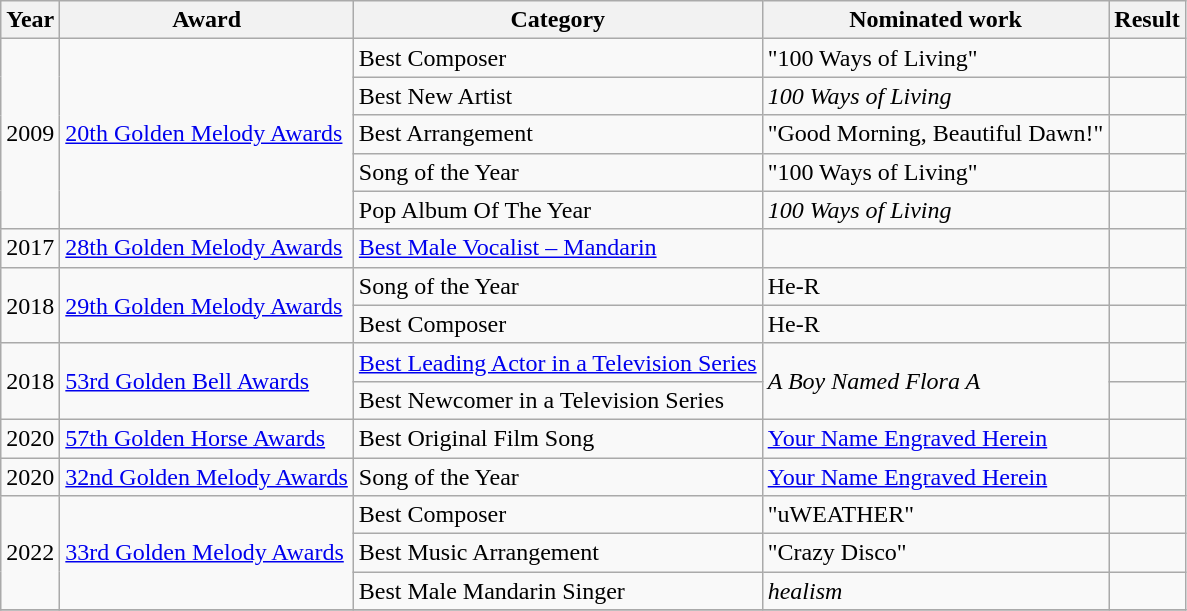<table class="wikitable sortable">
<tr>
<th>Year</th>
<th>Award</th>
<th>Category</th>
<th>Nominated work</th>
<th>Result</th>
</tr>
<tr>
<td rowspan=5>2009</td>
<td rowspan=5><a href='#'>20th Golden Melody Awards</a></td>
<td>Best Composer</td>
<td>"100 Ways of Living"</td>
<td></td>
</tr>
<tr>
<td>Best New Artist</td>
<td><em>100 Ways of Living</em></td>
<td></td>
</tr>
<tr>
<td>Best Arrangement</td>
<td>"Good Morning, Beautiful Dawn!"</td>
<td></td>
</tr>
<tr>
<td>Song of the Year</td>
<td>"100 Ways of Living"</td>
<td></td>
</tr>
<tr>
<td>Pop Album Of The Year</td>
<td><em>100 Ways of Living</em></td>
<td></td>
</tr>
<tr>
<td rowspan=1>2017</td>
<td rowspan=1><a href='#'>28th Golden Melody Awards</a></td>
<td><a href='#'>Best Male Vocalist – Mandarin</a></td>
<td><em></em></td>
<td></td>
</tr>
<tr>
<td rowspan=2>2018</td>
<td rowspan=2><a href='#'>29th Golden Melody Awards</a></td>
<td>Song of the Year</td>
<td>He-R</td>
<td></td>
</tr>
<tr>
<td>Best Composer</td>
<td>He-R</td>
<td></td>
</tr>
<tr>
<td rowspan=2>2018</td>
<td rowspan=2><a href='#'>53rd Golden Bell Awards</a></td>
<td><a href='#'>Best Leading Actor in a Television Series</a></td>
<td rowspan=2><em>A Boy Named Flora A</em></td>
<td></td>
</tr>
<tr>
<td>Best Newcomer in a Television Series</td>
<td></td>
</tr>
<tr>
<td>2020</td>
<td><a href='#'>57th Golden Horse Awards</a></td>
<td>Best Original Film Song</td>
<td><a href='#'>Your Name Engraved Herein</a></td>
<td></td>
</tr>
<tr>
<td>2020</td>
<td><a href='#'>32nd Golden Melody Awards</a></td>
<td>Song of the Year</td>
<td><a href='#'>Your Name Engraved Herein</a></td>
<td></td>
</tr>
<tr>
<td rowspan=3>2022</td>
<td rowspan=3><a href='#'>33rd Golden Melody Awards</a></td>
<td>Best Composer</td>
<td>"uWEATHER"</td>
<td></td>
</tr>
<tr>
<td>Best Music Arrangement</td>
<td>"Crazy Disco"</td>
<td></td>
</tr>
<tr>
<td>Best Male Mandarin Singer</td>
<td><em>healism</em></td>
<td></td>
</tr>
<tr>
</tr>
</table>
